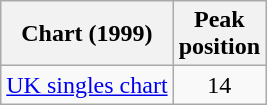<table class="wikitable sortable plainrowheaders" style="text-align:center;">
<tr>
<th>Chart (1999)</th>
<th>Peak<br>position</th>
</tr>
<tr>
<td><a href='#'>UK singles chart</a></td>
<td>14</td>
</tr>
</table>
